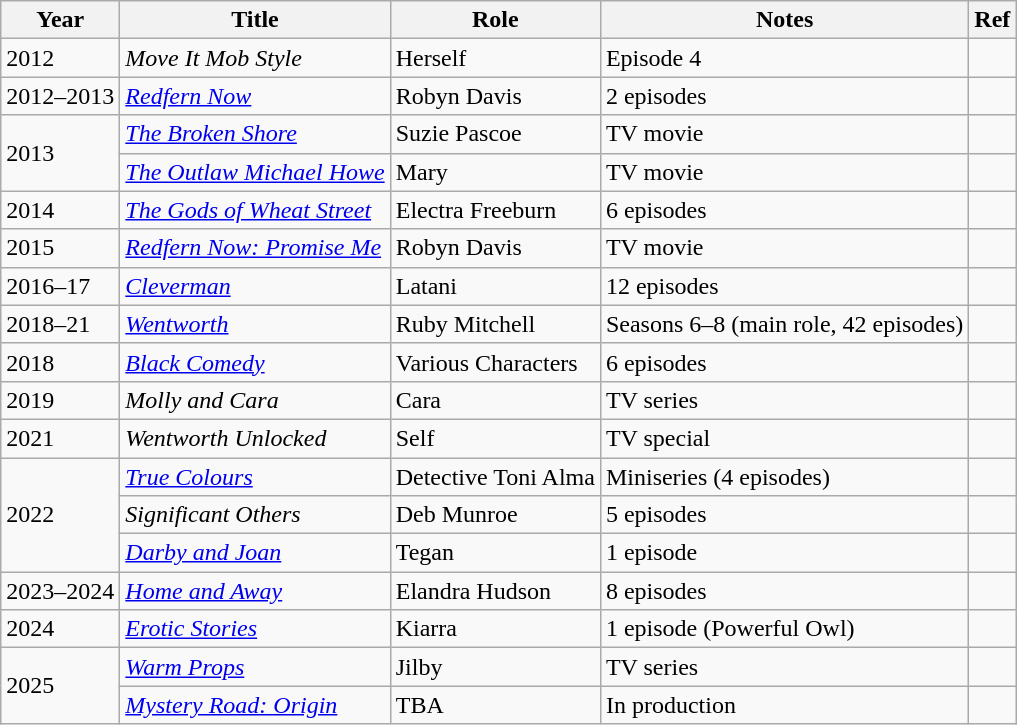<table class="wikitable sortable">
<tr>
<th>Year</th>
<th>Title</th>
<th>Role</th>
<th>Notes</th>
<th>Ref</th>
</tr>
<tr>
<td>2012</td>
<td><em>Move It Mob Style</em></td>
<td>Herself</td>
<td>Episode 4</td>
<td></td>
</tr>
<tr>
<td>2012–2013</td>
<td><em><a href='#'>Redfern Now</a></em></td>
<td>Robyn Davis</td>
<td>2 episodes</td>
<td></td>
</tr>
<tr>
<td rowspan="2">2013</td>
<td><em><a href='#'>The Broken Shore</a></em></td>
<td>Suzie Pascoe</td>
<td>TV movie</td>
<td></td>
</tr>
<tr>
<td><em><a href='#'>The Outlaw Michael Howe</a></em></td>
<td>Mary</td>
<td>TV movie</td>
<td></td>
</tr>
<tr>
<td>2014</td>
<td><em><a href='#'>The Gods of Wheat Street</a></em></td>
<td>Electra Freeburn</td>
<td>6 episodes</td>
<td></td>
</tr>
<tr>
<td>2015</td>
<td><em><a href='#'>Redfern Now: Promise Me</a></em></td>
<td>Robyn Davis</td>
<td>TV movie</td>
<td></td>
</tr>
<tr>
<td>2016–17</td>
<td><em><a href='#'>Cleverman</a></em></td>
<td>Latani</td>
<td>12 episodes</td>
<td></td>
</tr>
<tr>
<td>2018–21</td>
<td><em><a href='#'>Wentworth</a></em></td>
<td>Ruby Mitchell</td>
<td>Seasons 6–8 (main role, 42 episodes)</td>
<td></td>
</tr>
<tr>
<td>2018</td>
<td><em><a href='#'>Black Comedy</a></em></td>
<td>Various Characters</td>
<td>6 episodes</td>
<td></td>
</tr>
<tr>
<td>2019</td>
<td><em>Molly and Cara</em></td>
<td>Cara</td>
<td>TV series</td>
<td></td>
</tr>
<tr>
<td>2021</td>
<td><em>Wentworth Unlocked</em></td>
<td>Self</td>
<td>TV special</td>
<td></td>
</tr>
<tr>
<td rowspan="3">2022</td>
<td><em><a href='#'>True Colours</a></em></td>
<td>Detective Toni Alma</td>
<td>Miniseries (4 episodes)</td>
<td></td>
</tr>
<tr>
<td><em>Significant Others</em></td>
<td>Deb Munroe</td>
<td>5 episodes</td>
<td></td>
</tr>
<tr>
<td><em><a href='#'>Darby and Joan</a></em></td>
<td>Tegan</td>
<td>1 episode</td>
<td></td>
</tr>
<tr>
<td>2023–2024</td>
<td><em><a href='#'>Home and Away</a></em></td>
<td>Elandra Hudson</td>
<td>8 episodes</td>
<td></td>
</tr>
<tr>
<td>2024</td>
<td><em><a href='#'>Erotic Stories</a></em></td>
<td>Kiarra</td>
<td>1 episode (Powerful Owl)</td>
<td></td>
</tr>
<tr>
<td rowspan="2">2025</td>
<td><em><a href='#'>Warm Props</a></em></td>
<td>Jilby</td>
<td>TV series</td>
<td></td>
</tr>
<tr>
<td><em><a href='#'>Mystery Road: Origin</a></em></td>
<td>TBA</td>
<td>In production</td>
<td></td>
</tr>
</table>
